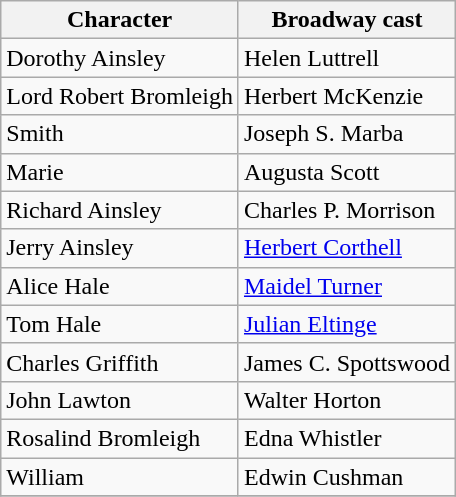<table class="wikitable">
<tr>
<th scope="col">Character</th>
<th scope="col">Broadway cast</th>
</tr>
<tr>
<td>Dorothy Ainsley</td>
<td>Helen Luttrell</td>
</tr>
<tr>
<td>Lord Robert Bromleigh</td>
<td>Herbert McKenzie</td>
</tr>
<tr>
<td>Smith</td>
<td>Joseph S. Marba</td>
</tr>
<tr>
<td>Marie</td>
<td>Augusta Scott</td>
</tr>
<tr>
<td>Richard Ainsley</td>
<td>Charles P. Morrison</td>
</tr>
<tr>
<td>Jerry Ainsley</td>
<td><a href='#'>Herbert Corthell</a></td>
</tr>
<tr>
<td>Alice Hale</td>
<td><a href='#'>Maidel Turner</a></td>
</tr>
<tr>
<td>Tom Hale</td>
<td><a href='#'>Julian Eltinge</a></td>
</tr>
<tr>
<td>Charles Griffith</td>
<td>James C. Spottswood</td>
</tr>
<tr>
<td>John Lawton</td>
<td>Walter Horton</td>
</tr>
<tr>
<td>Rosalind Bromleigh</td>
<td>Edna Whistler</td>
</tr>
<tr>
<td>William</td>
<td>Edwin Cushman</td>
</tr>
<tr>
</tr>
</table>
